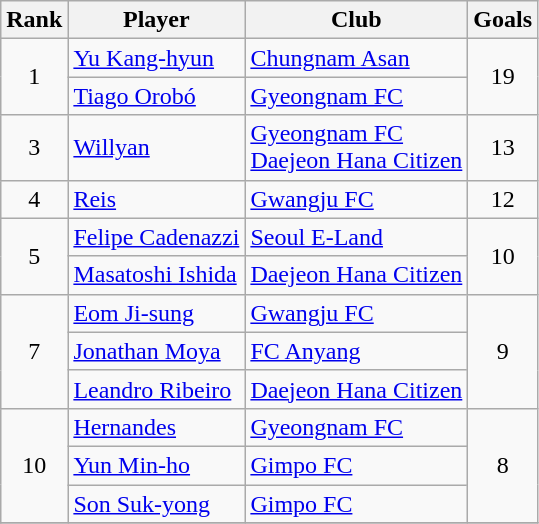<table class=wikitable>
<tr>
<th>Rank</th>
<th>Player</th>
<th>Club</th>
<th>Goals</th>
</tr>
<tr>
<td align=center rowspan="2">1</td>
<td> <a href='#'>Yu Kang-hyun</a></td>
<td><a href='#'>Chungnam Asan</a></td>
<td align=center rowspan="2">19</td>
</tr>
<tr>
<td> <a href='#'>Tiago Orobó</a></td>
<td><a href='#'>Gyeongnam FC</a></td>
</tr>
<tr>
<td align=center>3</td>
<td> <a href='#'>Willyan</a></td>
<td><a href='#'>Gyeongnam FC</a><br> <a href='#'>Daejeon Hana Citizen</a></td>
<td align=center>13</td>
</tr>
<tr>
<td align=center>4</td>
<td> <a href='#'>Reis</a></td>
<td><a href='#'>Gwangju FC</a></td>
<td align=center>12</td>
</tr>
<tr>
<td align=center rowspan=2>5</td>
<td> <a href='#'>Felipe Cadenazzi</a></td>
<td><a href='#'>Seoul E-Land</a></td>
<td align=center rowspan=2>10</td>
</tr>
<tr>
<td> <a href='#'>Masatoshi Ishida</a></td>
<td><a href='#'>Daejeon Hana Citizen</a></td>
</tr>
<tr>
<td align=center rowspan=3>7</td>
<td> <a href='#'>Eom Ji-sung</a></td>
<td><a href='#'>Gwangju FC</a></td>
<td align=center rowspan=3>9</td>
</tr>
<tr>
<td> <a href='#'>Jonathan Moya</a></td>
<td><a href='#'>FC Anyang</a></td>
</tr>
<tr>
<td> <a href='#'>Leandro Ribeiro</a></td>
<td><a href='#'>Daejeon Hana Citizen</a></td>
</tr>
<tr>
<td align=center rowspan=3>10</td>
<td> <a href='#'>Hernandes</a></td>
<td><a href='#'>Gyeongnam FC</a></td>
<td align=center rowspan=3>8</td>
</tr>
<tr>
<td> <a href='#'>Yun Min-ho</a></td>
<td><a href='#'>Gimpo FC</a></td>
</tr>
<tr>
<td> <a href='#'>Son Suk-yong</a></td>
<td><a href='#'>Gimpo FC</a></td>
</tr>
<tr>
</tr>
</table>
